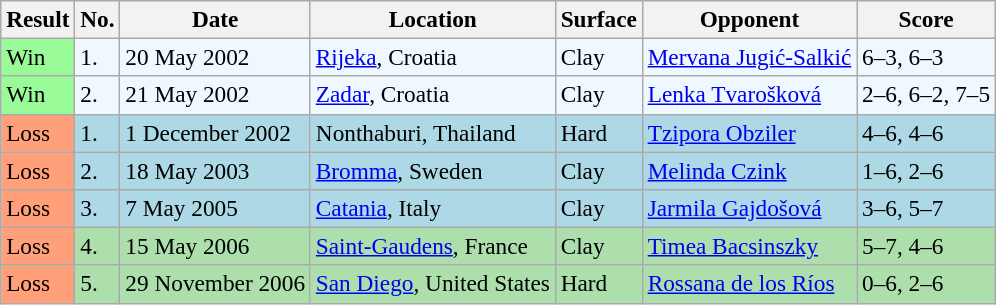<table class="sortable wikitable" style=font-size:97%>
<tr>
<th>Result</th>
<th>No.</th>
<th>Date</th>
<th>Location</th>
<th>Surface</th>
<th>Opponent</th>
<th>Score</th>
</tr>
<tr style="background:#f0f8ff;">
<td style="background:#98fb98;">Win</td>
<td>1.</td>
<td>20 May 2002</td>
<td><a href='#'>Rijeka</a>, Croatia</td>
<td>Clay</td>
<td> <a href='#'>Mervana Jugić-Salkić</a></td>
<td>6–3, 6–3</td>
</tr>
<tr style="background:#f0f8ff;">
<td style="background:#98fb98;">Win</td>
<td>2.</td>
<td>21 May 2002</td>
<td><a href='#'>Zadar</a>, Croatia</td>
<td>Clay</td>
<td> <a href='#'>Lenka Tvarošková</a></td>
<td>2–6, 6–2, 7–5</td>
</tr>
<tr bgcolor=lightblue>
<td style="background:#ffa07a;">Loss</td>
<td>1.</td>
<td>1 December 2002</td>
<td>Nonthaburi, Thailand</td>
<td>Hard</td>
<td> <a href='#'>Tzipora Obziler</a></td>
<td>4–6, 4–6</td>
</tr>
<tr bgcolor=lightblue>
<td style="background:#ffa07a;">Loss</td>
<td>2.</td>
<td>18 May 2003</td>
<td><a href='#'>Bromma</a>, Sweden</td>
<td>Clay</td>
<td> <a href='#'>Melinda Czink</a></td>
<td>1–6, 2–6</td>
</tr>
<tr bgcolor=lightblue>
<td style="background:#ffa07a;">Loss</td>
<td>3.</td>
<td>7 May 2005</td>
<td><a href='#'>Catania</a>, Italy</td>
<td>Clay</td>
<td> <a href='#'>Jarmila Gajdošová</a></td>
<td>3–6, 5–7</td>
</tr>
<tr bgcolor=#ADDFAD>
<td style="background:#ffa07a;">Loss</td>
<td>4.</td>
<td>15 May 2006</td>
<td><a href='#'>Saint-Gaudens</a>, France</td>
<td>Clay</td>
<td> <a href='#'>Timea Bacsinszky</a></td>
<td>5–7, 4–6</td>
</tr>
<tr bgcolor=#ADDFAD>
<td style="background:#ffa07a;">Loss</td>
<td>5.</td>
<td>29 November 2006</td>
<td><a href='#'>San Diego</a>, United States</td>
<td>Hard</td>
<td> <a href='#'>Rossana de los Ríos</a></td>
<td>0–6, 2–6</td>
</tr>
</table>
